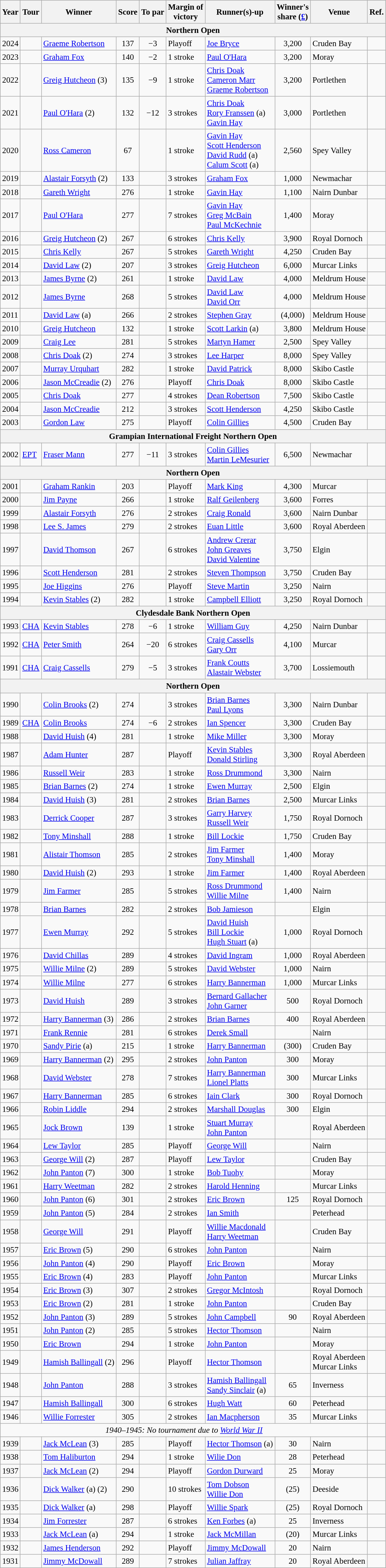<table class="wikitable" style="font-size:95%;">
<tr>
<th>Year</th>
<th>Tour</th>
<th>Winner</th>
<th>Score</th>
<th>To par</th>
<th>Margin of<br>victory</th>
<th>Runner(s)-up</th>
<th>Winner's<br>share (<a href='#'>£</a>)</th>
<th>Venue</th>
<th>Ref.</th>
</tr>
<tr>
<th colspan=10>Northern Open</th>
</tr>
<tr>
<td>2024</td>
<td></td>
<td> <a href='#'>Graeme Robertson</a></td>
<td align=center>137</td>
<td align=center>−3</td>
<td>Playoff</td>
<td> <a href='#'>Joe Bryce</a></td>
<td align="center">3,200</td>
<td>Cruden Bay</td>
<td></td>
</tr>
<tr>
<td>2023</td>
<td></td>
<td> <a href='#'>Graham Fox</a></td>
<td align=center>140</td>
<td align=center>−2</td>
<td>1 stroke</td>
<td> <a href='#'>Paul O'Hara</a></td>
<td align="center">3,200</td>
<td>Moray</td>
<td></td>
</tr>
<tr>
<td>2022</td>
<td></td>
<td> <a href='#'>Greig Hutcheon</a> (3)</td>
<td align=center>135</td>
<td align=center>−9</td>
<td>1 stroke</td>
<td> <a href='#'>Chris Doak</a><br> <a href='#'>Cameron Marr</a><br> <a href='#'>Graeme Robertson</a></td>
<td align="center">3,200</td>
<td>Portlethen</td>
<td></td>
</tr>
<tr>
<td>2021</td>
<td></td>
<td> <a href='#'>Paul O'Hara</a> (2)</td>
<td align=center>132</td>
<td align=center>−12</td>
<td>3 strokes</td>
<td> <a href='#'>Chris Doak</a><br> <a href='#'>Rory Franssen</a> (a)<br> <a href='#'>Gavin Hay</a></td>
<td align="center">3,000</td>
<td>Portlethen</td>
<td></td>
</tr>
<tr>
<td>2020</td>
<td></td>
<td> <a href='#'>Ross Cameron</a></td>
<td align=center>67</td>
<td align=center></td>
<td>1 stroke</td>
<td> <a href='#'>Gavin Hay</a><br> <a href='#'>Scott Henderson</a><br> <a href='#'>David Rudd</a> (a)<br> <a href='#'>Calum Scott</a> (a)</td>
<td align="center">2,560</td>
<td>Spey Valley</td>
<td></td>
</tr>
<tr>
<td>2019</td>
<td></td>
<td> <a href='#'>Alastair Forsyth</a> (2)</td>
<td align=center>133</td>
<td align=center></td>
<td>3 strokes</td>
<td> <a href='#'>Graham Fox</a></td>
<td align="center">1,000</td>
<td>Newmachar</td>
<td></td>
</tr>
<tr>
<td>2018</td>
<td></td>
<td> <a href='#'>Gareth Wright</a></td>
<td align=center>276</td>
<td align=center></td>
<td>1 stroke</td>
<td> <a href='#'>Gavin Hay</a></td>
<td align="center">1,100</td>
<td>Nairn Dunbar</td>
<td></td>
</tr>
<tr>
<td>2017</td>
<td></td>
<td> <a href='#'>Paul O'Hara</a></td>
<td align=center>277</td>
<td align=center></td>
<td>7 strokes</td>
<td> <a href='#'>Gavin Hay</a><br> <a href='#'>Greg McBain</a><br> <a href='#'>Paul McKechnie</a></td>
<td align="center">1,400</td>
<td>Moray</td>
<td></td>
</tr>
<tr>
<td>2016</td>
<td></td>
<td> <a href='#'>Greig Hutcheon</a> (2)</td>
<td align=center>267</td>
<td align=center></td>
<td>6 strokes</td>
<td> <a href='#'>Chris Kelly</a></td>
<td align="center">3,900</td>
<td>Royal Dornoch</td>
<td></td>
</tr>
<tr>
<td>2015</td>
<td></td>
<td> <a href='#'>Chris Kelly</a></td>
<td align=center>267</td>
<td align=center></td>
<td>5 strokes</td>
<td> <a href='#'>Gareth Wright</a></td>
<td align="center">4,250</td>
<td>Cruden Bay</td>
<td></td>
</tr>
<tr>
<td>2014</td>
<td></td>
<td> <a href='#'>David Law</a> (2)</td>
<td align=center>207</td>
<td align=center></td>
<td>3 strokes</td>
<td> <a href='#'>Greig Hutcheon</a></td>
<td align="center">6,000</td>
<td>Murcar Links</td>
<td></td>
</tr>
<tr>
<td>2013</td>
<td></td>
<td> <a href='#'>James Byrne</a> (2)</td>
<td align=center>261</td>
<td align=center></td>
<td>1 stroke</td>
<td> <a href='#'>David Law</a></td>
<td align="center">4,000</td>
<td>Meldrum House</td>
<td></td>
</tr>
<tr>
<td>2012</td>
<td></td>
<td> <a href='#'>James Byrne</a></td>
<td align=center>268</td>
<td align=center></td>
<td>5 strokes</td>
<td> <a href='#'>David Law</a><br> <a href='#'>David Orr</a></td>
<td align="center">4,000</td>
<td>Meldrum House</td>
<td></td>
</tr>
<tr>
<td>2011</td>
<td></td>
<td> <a href='#'>David Law</a> (a)</td>
<td align=center>266</td>
<td align=center></td>
<td>2 strokes</td>
<td> <a href='#'>Stephen Gray</a></td>
<td align="center">(4,000)</td>
<td>Meldrum House</td>
<td></td>
</tr>
<tr>
<td>2010</td>
<td></td>
<td> <a href='#'>Greig Hutcheon</a></td>
<td align=center>132</td>
<td align=center></td>
<td>1 stroke</td>
<td> <a href='#'>Scott Larkin</a> (a)</td>
<td align="center">3,800</td>
<td>Meldrum House</td>
<td></td>
</tr>
<tr>
<td>2009</td>
<td></td>
<td> <a href='#'>Craig Lee</a></td>
<td align=center>281</td>
<td align=center></td>
<td>5 strokes</td>
<td> <a href='#'>Martyn Hamer</a></td>
<td align="center">2,500</td>
<td>Spey Valley</td>
<td></td>
</tr>
<tr>
<td>2008</td>
<td></td>
<td> <a href='#'>Chris Doak</a> (2)</td>
<td align=center>274</td>
<td align=center></td>
<td>3 strokes</td>
<td> <a href='#'>Lee Harper</a></td>
<td align="center">8,000</td>
<td>Spey Valley</td>
<td></td>
</tr>
<tr>
<td>2007</td>
<td></td>
<td> <a href='#'>Murray Urquhart</a></td>
<td align=center>282</td>
<td align=center></td>
<td>1 stroke</td>
<td> <a href='#'>David Patrick</a></td>
<td align="center">8,000</td>
<td>Skibo Castle</td>
<td></td>
</tr>
<tr>
<td>2006</td>
<td></td>
<td> <a href='#'>Jason McCreadie</a> (2)</td>
<td align=center>276</td>
<td align=center></td>
<td>Playoff</td>
<td> <a href='#'>Chris Doak</a></td>
<td align="center">8,000</td>
<td>Skibo Castle</td>
<td></td>
</tr>
<tr>
<td>2005</td>
<td></td>
<td> <a href='#'>Chris Doak</a></td>
<td align=center>277</td>
<td align=center></td>
<td>4 strokes</td>
<td> <a href='#'>Dean Robertson</a></td>
<td align="center">7,500</td>
<td>Skibo Castle</td>
<td></td>
</tr>
<tr>
<td>2004</td>
<td></td>
<td> <a href='#'>Jason McCreadie</a></td>
<td align=center>212</td>
<td align=center></td>
<td>3 strokes</td>
<td> <a href='#'>Scott Henderson</a></td>
<td align="center">4,250</td>
<td>Skibo Castle</td>
<td></td>
</tr>
<tr>
<td>2003</td>
<td></td>
<td> <a href='#'>Gordon Law</a></td>
<td align=center>275</td>
<td align=center></td>
<td>Playoff</td>
<td> <a href='#'>Colin Gillies</a></td>
<td align="center">4,500</td>
<td>Cruden Bay</td>
<td></td>
</tr>
<tr>
<th colspan=10>Grampian International Freight Northern Open</th>
</tr>
<tr>
<td>2002</td>
<td><a href='#'>EPT</a></td>
<td> <a href='#'>Fraser Mann</a></td>
<td align=center>277</td>
<td align=center>−11</td>
<td>3 strokes</td>
<td> <a href='#'>Colin Gillies</a><br> <a href='#'>Martin LeMesurier</a></td>
<td align="center">6,500</td>
<td>Newmachar</td>
<td></td>
</tr>
<tr>
<th colspan=10>Northern Open</th>
</tr>
<tr>
<td>2001</td>
<td></td>
<td> <a href='#'>Graham Rankin</a></td>
<td align=center>203</td>
<td align=center></td>
<td>Playoff</td>
<td> <a href='#'>Mark King</a></td>
<td align="center">4,300</td>
<td>Murcar</td>
<td></td>
</tr>
<tr>
<td>2000</td>
<td></td>
<td> <a href='#'>Jim Payne</a></td>
<td align=center>266</td>
<td align=center></td>
<td>1 stroke</td>
<td> <a href='#'>Ralf Geilenberg</a></td>
<td align="center">3,600</td>
<td>Forres</td>
<td></td>
</tr>
<tr>
<td>1999</td>
<td></td>
<td> <a href='#'>Alastair Forsyth</a></td>
<td align=center>276</td>
<td align=center></td>
<td>2 strokes</td>
<td> <a href='#'>Craig Ronald</a></td>
<td align="center">3,600</td>
<td>Nairn Dunbar</td>
<td></td>
</tr>
<tr>
<td>1998</td>
<td></td>
<td> <a href='#'>Lee S. James</a></td>
<td align=center>279</td>
<td align=center></td>
<td>2 strokes</td>
<td> <a href='#'>Euan Little</a></td>
<td align="center">3,600</td>
<td>Royal Aberdeen</td>
<td></td>
</tr>
<tr>
<td>1997</td>
<td></td>
<td> <a href='#'>David Thomson</a></td>
<td align=center>267</td>
<td align=center></td>
<td>6 strokes</td>
<td> <a href='#'>Andrew Crerar</a><br> <a href='#'>John Greaves</a><br> <a href='#'>David Valentine</a></td>
<td align="center">3,750</td>
<td>Elgin</td>
<td></td>
</tr>
<tr>
<td>1996</td>
<td></td>
<td> <a href='#'>Scott Henderson</a></td>
<td align=center>281</td>
<td align=center></td>
<td>2 strokes</td>
<td> <a href='#'>Steven Thompson</a></td>
<td align="center">3,750</td>
<td>Cruden Bay</td>
<td></td>
</tr>
<tr>
<td>1995</td>
<td></td>
<td> <a href='#'>Joe Higgins</a></td>
<td align=center>276</td>
<td align=center></td>
<td>Playoff</td>
<td> <a href='#'>Steve Martin</a></td>
<td align="center">3,250</td>
<td>Nairn</td>
<td></td>
</tr>
<tr>
<td>1994</td>
<td></td>
<td> <a href='#'>Kevin Stables</a> (2)</td>
<td align=center>282</td>
<td align=center></td>
<td>1 stroke</td>
<td> <a href='#'>Campbell Elliott</a></td>
<td align="center">3,250</td>
<td>Royal Dornoch</td>
<td></td>
</tr>
<tr>
<th colspan=10>Clydesdale Bank Northern Open</th>
</tr>
<tr>
<td>1993</td>
<td><a href='#'>CHA</a></td>
<td> <a href='#'>Kevin Stables</a></td>
<td align=center>278</td>
<td align=center>−6</td>
<td>1 stroke</td>
<td> <a href='#'>William Guy</a></td>
<td align="center">4,250</td>
<td>Nairn Dunbar</td>
<td></td>
</tr>
<tr>
<td>1992</td>
<td><a href='#'>CHA</a></td>
<td> <a href='#'>Peter Smith</a></td>
<td align=center>264</td>
<td align=center>−20</td>
<td>6 strokes</td>
<td> <a href='#'>Craig Cassells</a><br> <a href='#'>Gary Orr</a></td>
<td align="center">4,100</td>
<td>Murcar</td>
<td></td>
</tr>
<tr>
<td>1991</td>
<td><a href='#'>CHA</a></td>
<td> <a href='#'>Craig Cassells</a></td>
<td align=center>279</td>
<td align=center>−5</td>
<td>3 strokes</td>
<td> <a href='#'>Frank Coutts</a><br> <a href='#'>Alastair Webster</a></td>
<td align="center">3,700</td>
<td>Lossiemouth</td>
<td></td>
</tr>
<tr>
<th colspan=10>Northern Open</th>
</tr>
<tr>
<td>1990</td>
<td></td>
<td> <a href='#'>Colin Brooks</a> (2)</td>
<td align=center>274</td>
<td align=center></td>
<td>3 strokes</td>
<td> <a href='#'>Brian Barnes</a><br> <a href='#'>Paul Lyons</a></td>
<td align="center">3,300</td>
<td>Nairn Dunbar</td>
<td></td>
</tr>
<tr>
<td>1989</td>
<td><a href='#'>CHA</a></td>
<td> <a href='#'>Colin Brooks</a></td>
<td align=center>274</td>
<td align=center>−6</td>
<td>2 strokes</td>
<td> <a href='#'>Ian Spencer</a></td>
<td align="center">3,300</td>
<td>Cruden Bay</td>
<td></td>
</tr>
<tr>
<td>1988</td>
<td></td>
<td> <a href='#'>David Huish</a> (4)</td>
<td align=center>281</td>
<td align=center></td>
<td>1 stroke</td>
<td> <a href='#'>Mike Miller</a></td>
<td align="center">3,300</td>
<td>Moray</td>
<td></td>
</tr>
<tr>
<td>1987</td>
<td></td>
<td> <a href='#'>Adam Hunter</a></td>
<td align=center>287</td>
<td align=center></td>
<td>Playoff</td>
<td> <a href='#'>Kevin Stables</a><br> <a href='#'>Donald Stirling</a></td>
<td align="center">3,300</td>
<td>Royal Aberdeen</td>
<td></td>
</tr>
<tr>
<td>1986</td>
<td></td>
<td> <a href='#'>Russell Weir</a></td>
<td align=center>283</td>
<td align=center></td>
<td>1 stroke</td>
<td> <a href='#'>Ross Drummond</a></td>
<td align="center">3,300</td>
<td>Nairn</td>
<td></td>
</tr>
<tr>
<td>1985</td>
<td></td>
<td> <a href='#'>Brian Barnes</a> (2)</td>
<td align=center>274</td>
<td align=center></td>
<td>1 stroke</td>
<td> <a href='#'>Ewen Murray</a></td>
<td align="center">2,500</td>
<td>Elgin</td>
<td></td>
</tr>
<tr>
<td>1984</td>
<td></td>
<td> <a href='#'>David Huish</a> (3)</td>
<td align=center>281</td>
<td align=center></td>
<td>2 strokes</td>
<td> <a href='#'>Brian Barnes</a></td>
<td align="center">2,500</td>
<td>Murcar Links</td>
<td></td>
</tr>
<tr>
<td>1983</td>
<td></td>
<td> <a href='#'>Derrick Cooper</a></td>
<td align=center>287</td>
<td align=center></td>
<td>3 strokes</td>
<td> <a href='#'>Garry Harvey</a><br> <a href='#'>Russell Weir</a></td>
<td align="center">1,750</td>
<td>Royal Dornoch</td>
<td></td>
</tr>
<tr>
<td>1982</td>
<td></td>
<td> <a href='#'>Tony Minshall</a></td>
<td align=center>288</td>
<td align=center></td>
<td>1 stroke</td>
<td> <a href='#'>Bill Lockie</a></td>
<td align="center">1,750</td>
<td>Cruden Bay</td>
<td></td>
</tr>
<tr>
<td>1981</td>
<td></td>
<td> <a href='#'>Alistair Thomson</a></td>
<td align=center>285</td>
<td align=center></td>
<td>2 strokes</td>
<td> <a href='#'>Jim Farmer</a><br> <a href='#'>Tony Minshall</a></td>
<td align="center">1,400</td>
<td>Moray</td>
<td></td>
</tr>
<tr>
<td>1980</td>
<td></td>
<td> <a href='#'>David Huish</a> (2)</td>
<td align=center>293</td>
<td align=center></td>
<td>1 stroke</td>
<td> <a href='#'>Jim Farmer</a></td>
<td align="center">1,400</td>
<td>Royal Aberdeen</td>
<td></td>
</tr>
<tr>
<td>1979</td>
<td></td>
<td> <a href='#'>Jim Farmer</a></td>
<td align=center>285</td>
<td align=center></td>
<td>5 strokes</td>
<td> <a href='#'>Ross Drummond</a><br> <a href='#'>Willie Milne</a></td>
<td align="center">1,400</td>
<td>Nairn</td>
<td></td>
</tr>
<tr>
<td>1978</td>
<td></td>
<td> <a href='#'>Brian Barnes</a></td>
<td align=center>282</td>
<td align=center></td>
<td>2 strokes</td>
<td> <a href='#'>Bob Jamieson</a></td>
<td align="center"></td>
<td>Elgin</td>
<td></td>
</tr>
<tr>
<td>1977</td>
<td></td>
<td> <a href='#'>Ewen Murray</a></td>
<td align=center>292</td>
<td align=center></td>
<td>5 strokes</td>
<td> <a href='#'>David Huish</a><br> <a href='#'>Bill Lockie</a><br> <a href='#'>Hugh Stuart</a> (a)</td>
<td align="center">1,000</td>
<td>Royal Dornoch</td>
<td></td>
</tr>
<tr>
<td>1976</td>
<td></td>
<td> <a href='#'>David Chillas</a></td>
<td align=center>289</td>
<td align=center></td>
<td>4 strokes</td>
<td> <a href='#'>David Ingram</a></td>
<td align="center">1,000</td>
<td>Royal Aberdeen</td>
<td></td>
</tr>
<tr>
<td>1975</td>
<td></td>
<td> <a href='#'>Willie Milne</a> (2)</td>
<td align=center>289</td>
<td align=center></td>
<td>5 strokes</td>
<td> <a href='#'>David Webster</a></td>
<td align="center">1,000</td>
<td>Nairn</td>
<td></td>
</tr>
<tr>
<td>1974</td>
<td></td>
<td> <a href='#'>Willie Milne</a></td>
<td align=center>277</td>
<td align=center></td>
<td>6 strokes</td>
<td> <a href='#'>Harry Bannerman</a></td>
<td align="center">1,000</td>
<td>Murcar Links</td>
<td></td>
</tr>
<tr>
<td>1973</td>
<td></td>
<td> <a href='#'>David Huish</a></td>
<td align=center>289</td>
<td align=center></td>
<td>3 strokes</td>
<td> <a href='#'>Bernard Gallacher</a><br> <a href='#'>John Garner</a></td>
<td align="center">500</td>
<td>Royal Dornoch</td>
<td></td>
</tr>
<tr>
<td>1972</td>
<td></td>
<td> <a href='#'>Harry Bannerman</a> (3)</td>
<td align=center>286</td>
<td align=center></td>
<td>2 strokes</td>
<td> <a href='#'>Brian Barnes</a></td>
<td align="center">400</td>
<td>Royal Aberdeen</td>
<td></td>
</tr>
<tr>
<td>1971</td>
<td></td>
<td> <a href='#'>Frank Rennie</a></td>
<td align=center>281</td>
<td align=center></td>
<td>6 strokes</td>
<td> <a href='#'>Derek Small</a></td>
<td align="center"></td>
<td>Nairn</td>
<td></td>
</tr>
<tr>
<td>1970</td>
<td></td>
<td> <a href='#'>Sandy Pirie</a> (a)</td>
<td align=center>215</td>
<td align=center></td>
<td>1 stroke</td>
<td> <a href='#'>Harry Bannerman</a></td>
<td align="center">(300)</td>
<td>Cruden Bay</td>
<td></td>
</tr>
<tr>
<td>1969</td>
<td></td>
<td> <a href='#'>Harry Bannerman</a> (2)</td>
<td align=center>295</td>
<td align=center></td>
<td>2 strokes</td>
<td> <a href='#'>John Panton</a></td>
<td align="center">300</td>
<td>Moray</td>
<td></td>
</tr>
<tr>
<td>1968</td>
<td></td>
<td> <a href='#'>David Webster</a></td>
<td align=center>278</td>
<td align=center></td>
<td>7 strokes</td>
<td> <a href='#'>Harry Bannerman</a><br> <a href='#'>Lionel Platts</a></td>
<td align="center">300</td>
<td>Murcar Links</td>
<td></td>
</tr>
<tr>
<td>1967</td>
<td></td>
<td> <a href='#'>Harry Bannerman</a></td>
<td align=center>285</td>
<td align=center></td>
<td>6 strokes</td>
<td> <a href='#'>Iain Clark</a></td>
<td align="center">300</td>
<td>Royal Dornoch</td>
<td></td>
</tr>
<tr>
<td>1966</td>
<td></td>
<td> <a href='#'>Robin Liddle</a></td>
<td align=center>294</td>
<td align=center></td>
<td>2 strokes</td>
<td> <a href='#'>Marshall Douglas</a></td>
<td align="center">300</td>
<td>Elgin</td>
<td></td>
</tr>
<tr>
<td>1965</td>
<td></td>
<td> <a href='#'>Jock Brown</a></td>
<td align=center>139</td>
<td align=center></td>
<td>1 stroke</td>
<td> <a href='#'>Stuart Murray</a><br> <a href='#'>John Panton</a></td>
<td align="center"></td>
<td>Royal Aberdeen</td>
<td></td>
</tr>
<tr>
<td>1964</td>
<td></td>
<td> <a href='#'>Lew Taylor</a></td>
<td align=center>285</td>
<td align=center></td>
<td>Playoff</td>
<td> <a href='#'>George Will</a></td>
<td align="center"></td>
<td>Nairn</td>
<td></td>
</tr>
<tr>
<td>1963</td>
<td></td>
<td> <a href='#'>George Will</a> (2)</td>
<td align=center>287</td>
<td align=center></td>
<td>Playoff</td>
<td> <a href='#'>Lew Taylor</a></td>
<td align="center"></td>
<td>Cruden Bay</td>
<td></td>
</tr>
<tr>
<td>1962</td>
<td></td>
<td> <a href='#'>John Panton</a> (7)</td>
<td align=center>300</td>
<td align=center></td>
<td>1 stroke</td>
<td> <a href='#'>Bob Tuohy</a></td>
<td align="center"></td>
<td>Moray</td>
<td></td>
</tr>
<tr>
<td>1961</td>
<td></td>
<td> <a href='#'>Harry Weetman</a></td>
<td align=center>282</td>
<td align=center></td>
<td>2 strokes</td>
<td> <a href='#'>Harold Henning</a></td>
<td align="center"></td>
<td>Murcar Links</td>
<td></td>
</tr>
<tr>
<td>1960</td>
<td></td>
<td> <a href='#'>John Panton</a> (6)</td>
<td align=center>301</td>
<td align=center></td>
<td>2 strokes</td>
<td> <a href='#'>Eric Brown</a></td>
<td align="center">125</td>
<td>Royal Dornoch</td>
<td></td>
</tr>
<tr>
<td>1959</td>
<td></td>
<td> <a href='#'>John Panton</a> (5)</td>
<td align=center>284</td>
<td align=center></td>
<td>2 strokes</td>
<td> <a href='#'>Ian Smith</a></td>
<td align="center"></td>
<td>Peterhead</td>
<td></td>
</tr>
<tr>
<td>1958</td>
<td></td>
<td> <a href='#'>George Will</a></td>
<td align=center>291</td>
<td align=center></td>
<td>Playoff</td>
<td> <a href='#'>Willie Macdonald</a><br> <a href='#'>Harry Weetman</a></td>
<td align="center"></td>
<td>Cruden Bay</td>
<td></td>
</tr>
<tr>
<td>1957</td>
<td></td>
<td> <a href='#'>Eric Brown</a> (5)</td>
<td align=center>290</td>
<td align=center></td>
<td>6 strokes</td>
<td> <a href='#'>John Panton</a></td>
<td align="center"></td>
<td>Nairn</td>
<td></td>
</tr>
<tr>
<td>1956</td>
<td></td>
<td> <a href='#'>John Panton</a> (4)</td>
<td align=center>290</td>
<td align=center></td>
<td>Playoff</td>
<td> <a href='#'>Eric Brown</a></td>
<td align="center"></td>
<td>Moray</td>
<td></td>
</tr>
<tr>
<td>1955</td>
<td></td>
<td> <a href='#'>Eric Brown</a> (4)</td>
<td align=center>283</td>
<td align=center></td>
<td>Playoff</td>
<td> <a href='#'>John Panton</a></td>
<td align="center"></td>
<td>Murcar Links</td>
<td></td>
</tr>
<tr>
<td>1954</td>
<td></td>
<td> <a href='#'>Eric Brown</a> (3)</td>
<td align=center>307</td>
<td align=center></td>
<td>2 strokes</td>
<td> <a href='#'>Gregor McIntosh</a></td>
<td align="center"></td>
<td>Royal Dornoch</td>
<td></td>
</tr>
<tr>
<td>1953</td>
<td></td>
<td> <a href='#'>Eric Brown</a> (2)</td>
<td align=center>281</td>
<td align=center></td>
<td>1 stroke</td>
<td> <a href='#'>John Panton</a></td>
<td align="center"></td>
<td>Cruden Bay</td>
<td></td>
</tr>
<tr>
<td>1952</td>
<td></td>
<td> <a href='#'>John Panton</a> (3)</td>
<td align=center>289</td>
<td align=center></td>
<td>5 strokes</td>
<td> <a href='#'>John Campbell</a></td>
<td align="center">90</td>
<td>Royal Aberdeen</td>
<td></td>
</tr>
<tr>
<td>1951</td>
<td></td>
<td> <a href='#'>John Panton</a> (2)</td>
<td align=center>285</td>
<td align=center></td>
<td>5 strokes</td>
<td> <a href='#'>Hector Thomson</a></td>
<td align="center"></td>
<td>Nairn</td>
<td></td>
</tr>
<tr>
<td>1950</td>
<td></td>
<td> <a href='#'>Eric Brown</a></td>
<td align=center>294</td>
<td align=center></td>
<td>1 stroke</td>
<td> <a href='#'>John Panton</a></td>
<td align="center"></td>
<td>Moray</td>
<td></td>
</tr>
<tr>
<td>1949</td>
<td></td>
<td> <a href='#'>Hamish Ballingall</a> (2)</td>
<td align=center>296</td>
<td align=center></td>
<td>Playoff</td>
<td> <a href='#'>Hector Thomson</a></td>
<td align="center"></td>
<td>Royal Aberdeen<br>Murcar Links</td>
<td></td>
</tr>
<tr>
<td>1948</td>
<td></td>
<td> <a href='#'>John Panton</a></td>
<td align=center>288</td>
<td align=center></td>
<td>3 strokes</td>
<td> <a href='#'>Hamish Ballingall</a><br> <a href='#'>Sandy Sinclair</a> (a)</td>
<td align="center">65</td>
<td>Inverness</td>
<td></td>
</tr>
<tr>
<td>1947</td>
<td></td>
<td> <a href='#'>Hamish Ballingall</a></td>
<td align=center>300</td>
<td align=center></td>
<td>6 strokes</td>
<td> <a href='#'>Hugh Watt</a></td>
<td align="center">60</td>
<td>Peterhead</td>
<td></td>
</tr>
<tr>
<td>1946</td>
<td></td>
<td> <a href='#'>Willie Forrester</a></td>
<td align=center>305</td>
<td align=center></td>
<td>2 strokes</td>
<td> <a href='#'>Ian Macpherson</a></td>
<td align="center">35</td>
<td>Murcar Links</td>
<td></td>
</tr>
<tr>
<td colspan=9 align=center><em>1940–1945: No tournament due to <a href='#'>World War II</a></em></td>
</tr>
<tr>
<td>1939</td>
<td></td>
<td> <a href='#'>Jack McLean</a> (3)</td>
<td align=center>285</td>
<td align=center></td>
<td>Playoff</td>
<td> <a href='#'>Hector Thomson</a> (a)</td>
<td align="center">30</td>
<td>Nairn</td>
<td></td>
</tr>
<tr>
<td>1938</td>
<td></td>
<td> <a href='#'>Tom Haliburton</a></td>
<td align=center>294</td>
<td align=center></td>
<td>1 stroke</td>
<td> <a href='#'>Wilie Don</a></td>
<td align="center">28</td>
<td>Peterhead</td>
<td></td>
</tr>
<tr>
<td>1937</td>
<td></td>
<td> <a href='#'>Jack McLean</a> (2)</td>
<td align=center>294</td>
<td align=center></td>
<td>Playoff</td>
<td> <a href='#'>Gordon Durward</a></td>
<td align="center">25</td>
<td>Moray</td>
<td></td>
</tr>
<tr>
<td>1936</td>
<td></td>
<td> <a href='#'>Dick Walker</a> (a) (2)</td>
<td align=center>290</td>
<td align=center></td>
<td>10 strokes</td>
<td> <a href='#'>Tom Dobson</a><br> <a href='#'>Willie Don</a></td>
<td align="center">(25)</td>
<td>Deeside</td>
<td></td>
</tr>
<tr>
<td>1935</td>
<td></td>
<td> <a href='#'>Dick Walker</a> (a)</td>
<td align=center>298</td>
<td align=center></td>
<td>Playoff</td>
<td> <a href='#'>Willie Spark</a></td>
<td align="center">(25)</td>
<td>Royal Dornoch</td>
<td></td>
</tr>
<tr>
<td>1934</td>
<td></td>
<td> <a href='#'>Jim Forrester</a></td>
<td align=center>287</td>
<td align=center></td>
<td>6 strokes</td>
<td> <a href='#'>Ken Forbes</a> (a)</td>
<td align="center">25</td>
<td>Inverness</td>
<td></td>
</tr>
<tr>
<td>1933</td>
<td></td>
<td> <a href='#'>Jack McLean</a> (a)</td>
<td align=center>294</td>
<td align=center></td>
<td>1 stroke</td>
<td> <a href='#'>Jack McMillan</a></td>
<td align="center">(20)</td>
<td>Murcar Links</td>
<td></td>
</tr>
<tr>
<td>1932</td>
<td></td>
<td> <a href='#'>James Henderson</a></td>
<td align=center>292</td>
<td align=center></td>
<td>Playoff</td>
<td> <a href='#'>Jimmy McDowall</a></td>
<td align="center">20</td>
<td>Nairn</td>
<td></td>
</tr>
<tr>
<td>1931</td>
<td></td>
<td> <a href='#'>Jimmy McDowall</a></td>
<td align=center>289</td>
<td align=center></td>
<td>7 strokes</td>
<td> <a href='#'>Julian Jaffray</a></td>
<td align="center">20</td>
<td>Royal Aberdeen</td>
<td></td>
</tr>
</table>
